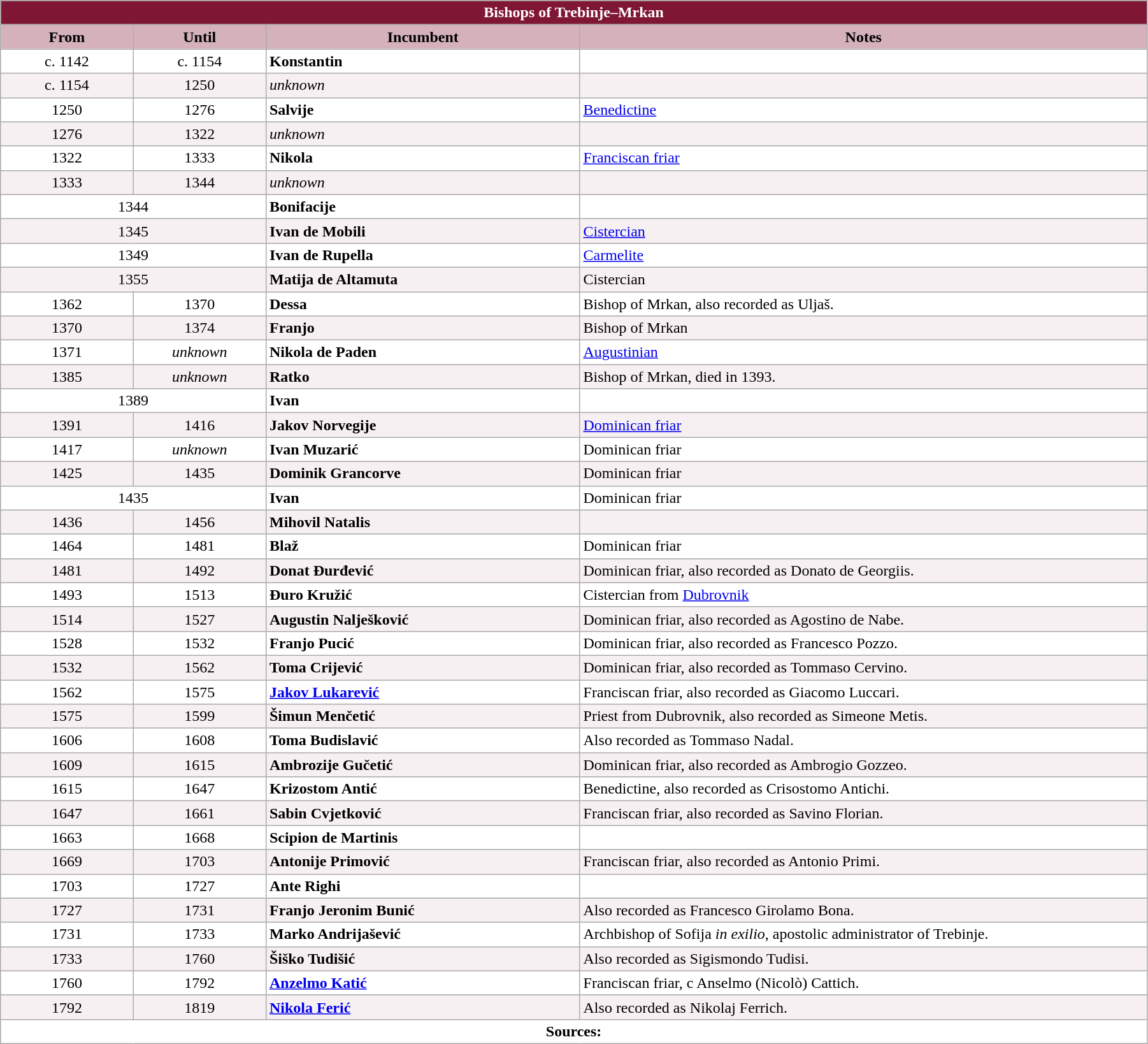<table class="wikitable" style="width:95%"; border="1">
<tr>
<th colspan="4" style="background-color: #7F1734; color: white;">Bishops of Trebinje–Mrkan</th>
</tr>
<tr>
<th style="background-color: #D4B1BB; width: 11%;">From</th>
<th style="background-color: #D4B1BB; width: 11%;">Until</th>
<th style="background-color: #D4B1BB; width: 26%;">Incumbent</th>
<th style="background-color: #D4B1BB; width: 47%;">Notes</th>
</tr>
<tr valign="top" style="background-color: white;">
<td style="text-align: center;">c. 1142</td>
<td style="text-align: center;">c. 1154</td>
<td><strong>Konstantin</strong></td>
<td></td>
</tr>
<tr valign="top" style="background-color: #F7F0F2;">
<td style="text-align: center;">c. 1154</td>
<td style="text-align: center;">1250</td>
<td><em>unknown</em></td>
<td></td>
</tr>
<tr valign="top" style="background-color: white;">
<td style="text-align: center;">1250</td>
<td style="text-align: center;">1276</td>
<td><strong>Salvije</strong></td>
<td><a href='#'>Benedictine</a></td>
</tr>
<tr valign="top" style="background-color: #F7F0F2;">
<td style="text-align: center;">1276</td>
<td style="text-align: center;">1322</td>
<td><em>unknown</em></td>
<td></td>
</tr>
<tr valign="top" style="background-color: white;">
<td style="text-align: center;">1322</td>
<td style="text-align: center;">1333</td>
<td><strong>Nikola</strong></td>
<td><a href='#'>Franciscan friar</a></td>
</tr>
<tr valign="top" style="background-color: #F7F0F2;">
<td style="text-align: center;">1333</td>
<td style="text-align: center;">1344</td>
<td><em>unknown</em></td>
<td></td>
</tr>
<tr valign="top" style="background-color: white;">
<td colspan="2" align="center">1344</td>
<td><strong>Bonifacije</strong></td>
<td></td>
</tr>
<tr valign="top" style="background-color: #F7F0F2;">
<td colspan="2" align="center">1345</td>
<td><strong>Ivan de Mobili</strong></td>
<td><a href='#'>Cistercian</a></td>
</tr>
<tr valign="top" style="background-color: white;">
<td colspan="2" align="center">1349</td>
<td><strong>Ivan de Rupella</strong></td>
<td><a href='#'>Carmelite</a></td>
</tr>
<tr valign="top" style="background-color: #F7F0F2;">
<td colspan="2" align="center">1355</td>
<td><strong>Matija de Altamuta</strong></td>
<td>Cistercian</td>
</tr>
<tr valign="top" style="background-color: white;">
<td style="text-align: center;">1362</td>
<td style="text-align: center;">1370</td>
<td><strong>Dessa</strong></td>
<td>Bishop of Mrkan, also recorded as Uljaš.</td>
</tr>
<tr valign="top" style="background-color: #F7F0F2;">
<td style="text-align: center;">1370</td>
<td style="text-align: center;">1374</td>
<td><strong>Franjo</strong></td>
<td>Bishop of Mrkan</td>
</tr>
<tr valign="top" style="background-color: white;">
<td style="text-align: center;">1371</td>
<td style="text-align: center;"><em>unknown</em></td>
<td><strong>Nikola de Paden</strong></td>
<td><a href='#'>Augustinian</a></td>
</tr>
<tr valign="top" style="background-color: #F7F0F2;">
<td style="text-align: center;">1385</td>
<td style="text-align: center;"><em>unknown</em></td>
<td><strong>Ratko</strong></td>
<td>Bishop of Mrkan, died in 1393.</td>
</tr>
<tr valign="top" style="background-color: white;">
<td colspan="2" align="center">1389</td>
<td><strong>Ivan</strong></td>
<td></td>
</tr>
<tr valign="top" style="background-color: #F7F0F2;">
<td style="text-align: center;">1391</td>
<td style="text-align: center;">1416</td>
<td><strong>Jakov Norvegije</strong></td>
<td><a href='#'>Dominican friar</a></td>
</tr>
<tr valign="top" style="background-color: white;">
<td style="text-align: center;">1417</td>
<td style="text-align: center;"><em>unknown</em></td>
<td><strong>Ivan Muzarić</strong></td>
<td>Dominican friar</td>
</tr>
<tr valign="top" style="background-color: #F7F0F2;">
<td style="text-align: center;">1425</td>
<td style="text-align: center;">1435</td>
<td><strong>Dominik Grancorve</strong></td>
<td>Dominican friar</td>
</tr>
<tr valign="top" style="background-color: white;">
<td colspan="2" align="center">1435</td>
<td><strong>Ivan</strong></td>
<td>Dominican friar</td>
</tr>
<tr valign="top" style="background-color: #F7F0F2;">
<td style="text-align: center;">1436</td>
<td style="text-align: center;">1456</td>
<td><strong>Mihovil Natalis</strong></td>
<td></td>
</tr>
<tr valign="top" style="background-color: white;">
<td style="text-align: center;">1464</td>
<td style="text-align: center;">1481</td>
<td><strong>Blaž</strong></td>
<td>Dominican friar</td>
</tr>
<tr valign="top" style="background-color: #F7F0F2;">
<td style="text-align: center;">1481</td>
<td style="text-align: center;">1492</td>
<td><strong>Donat Đurđević</strong></td>
<td>Dominican friar, also recorded as Donato de Georgiis.</td>
</tr>
<tr valign="top" style="background-color: white;">
<td style="text-align: center;">1493</td>
<td style="text-align: center;">1513</td>
<td><strong>Đuro Kružić</strong></td>
<td>Cistercian from <a href='#'>Dubrovnik</a></td>
</tr>
<tr valign="top" style="background-color: #F7F0F2;">
<td style="text-align: center;">1514</td>
<td style="text-align: center;">1527</td>
<td><strong>Augustin Nalješković</strong></td>
<td>Dominican friar, also recorded as Agostino de Nabe.</td>
</tr>
<tr valign="top" style="background-color: white;">
<td style="text-align: center;">1528</td>
<td style="text-align: center;">1532</td>
<td><strong>Franjo Pucić</strong></td>
<td>Dominican friar, also recorded as Francesco Pozzo.</td>
</tr>
<tr valign="top" style="background-color: #F7F0F2;">
<td style="text-align: center;">1532</td>
<td style="text-align: center;">1562</td>
<td><strong>Toma Crijević</strong></td>
<td>Dominican friar, also recorded as Tommaso Cervino.</td>
</tr>
<tr valign="top" style="background-color: white;">
<td style="text-align: center;">1562</td>
<td style="text-align: center;">1575</td>
<td><strong><a href='#'>Jakov Lukarević</a></strong></td>
<td>Franciscan friar, also recorded as Giacomo Luccari.</td>
</tr>
<tr valign="top" style="background-color: #F7F0F2;">
<td style="text-align: center;">1575</td>
<td style="text-align: center;">1599</td>
<td><strong>Šimun Menčetić</strong></td>
<td>Priest from Dubrovnik, also recorded as Simeone Metis.</td>
</tr>
<tr valign="top" style="background-color: white;">
<td style="text-align: center;">1606</td>
<td style="text-align: center;">1608</td>
<td><strong>Toma Budislavić</strong></td>
<td>Also recorded as Tommaso Nadal.</td>
</tr>
<tr valign="top" style="background-color: #F7F0F2;">
<td style="text-align: center;">1609</td>
<td style="text-align: center;">1615</td>
<td><strong>Ambrozije Gučetić</strong></td>
<td>Dominican friar, also recorded as Ambrogio Gozzeo.</td>
</tr>
<tr valign="top" style="background-color: white;">
<td style="text-align: center;">1615</td>
<td style="text-align: center;">1647</td>
<td><strong>Krizostom Antić</strong></td>
<td>Benedictine, also recorded as Crisostomo Antichi.</td>
</tr>
<tr valign="top" style="background-color: #F7F0F2;">
<td style="text-align: center;">1647</td>
<td style="text-align: center;">1661</td>
<td><strong>Sabin Cvjetković</strong></td>
<td>Franciscan friar, also recorded as Savino Florian.</td>
</tr>
<tr valign="top" style="background-color: white;">
<td style="text-align: center;">1663</td>
<td style="text-align: center;">1668</td>
<td><strong>Scipion de Martinis</strong></td>
<td></td>
</tr>
<tr valign="top" style="background-color: #F7F0F2;">
<td style="text-align: center;">1669</td>
<td style="text-align: center;">1703</td>
<td><strong>Antonije Primović</strong></td>
<td>Franciscan friar, also recorded as Antonio Primi.</td>
</tr>
<tr valign="top" style="background-color: white;">
<td style="text-align: center;">1703</td>
<td style="text-align: center;">1727</td>
<td><strong>Ante Righi</strong></td>
<td></td>
</tr>
<tr valign="top" style="background-color: #F7F0F2;">
<td style="text-align: center;">1727</td>
<td style="text-align: center;">1731</td>
<td><strong>Franjo Jeronim Bunić</strong></td>
<td>Also recorded as Francesco Girolamo Bona.</td>
</tr>
<tr valign="top" style="background-color: white;">
<td style="text-align: center;">1731</td>
<td style="text-align: center;">1733</td>
<td><strong>Marko Andrijašević</strong></td>
<td>Archbishop of Sofija <em>in exilio</em>, apostolic administrator of Trebinje.</td>
</tr>
<tr valign="top" style="background-color: #F7F0F2;">
<td style="text-align: center;">1733</td>
<td style="text-align: center;">1760</td>
<td><strong>Šiško Tudišić</strong></td>
<td>Also recorded as Sigismondo Tudisi.</td>
</tr>
<tr valign="top" style="background-color: white;">
<td style="text-align: center;">1760</td>
<td style="text-align: center;">1792</td>
<td><strong><a href='#'>Anzelmo Katić</a></strong></td>
<td>Franciscan friar, c Anselmo (Nicolò) Cattich.</td>
</tr>
<tr valign="top" style="background-color: #F7F0F2;">
<td style="text-align: center;">1792</td>
<td style="text-align: center;">1819</td>
<td><strong><a href='#'>Nikola Ferić</a></strong></td>
<td>Also recorded as Nikolaj Ferrich.</td>
</tr>
<tr valign="top" style="background-color: white;">
<td colspan="5" style="text-align: center;"><strong>Sources:</strong></td>
</tr>
</table>
